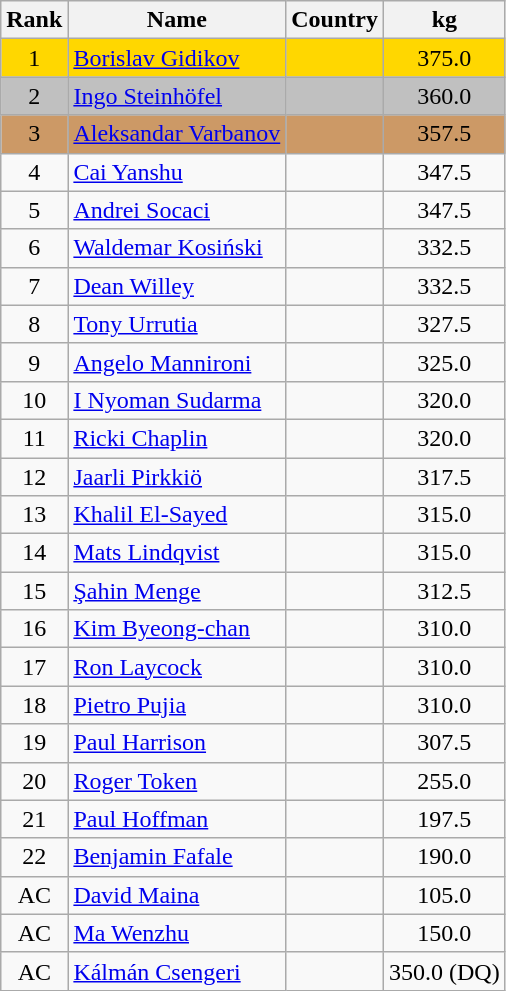<table class="wikitable sortable" style="text-align:center">
<tr>
<th>Rank</th>
<th>Name</th>
<th>Country</th>
<th>kg</th>
</tr>
<tr bgcolor=gold>
<td>1</td>
<td align="left"><a href='#'>Borislav Gidikov</a></td>
<td align="left"></td>
<td>375.0</td>
</tr>
<tr bgcolor=silver>
<td>2</td>
<td align="left"><a href='#'>Ingo Steinhöfel</a></td>
<td align="left"></td>
<td>360.0</td>
</tr>
<tr bgcolor=#CC9966>
<td>3</td>
<td align="left"><a href='#'>Aleksandar Varbanov</a></td>
<td align="left"></td>
<td>357.5</td>
</tr>
<tr>
<td>4</td>
<td align="left"><a href='#'>Cai Yanshu</a></td>
<td align="left"></td>
<td>347.5</td>
</tr>
<tr>
<td>5</td>
<td align="left"><a href='#'>Andrei Socaci</a></td>
<td align="left"></td>
<td>347.5</td>
</tr>
<tr>
<td>6</td>
<td align="left"><a href='#'>Waldemar Kosiński</a></td>
<td align="left"></td>
<td>332.5</td>
</tr>
<tr>
<td>7</td>
<td align="left"><a href='#'>Dean Willey</a></td>
<td align="left"></td>
<td>332.5</td>
</tr>
<tr>
<td>8</td>
<td align="left"><a href='#'>Tony Urrutia</a></td>
<td align="left"></td>
<td>327.5</td>
</tr>
<tr>
<td>9</td>
<td align="left"><a href='#'>Angelo Mannironi</a></td>
<td align="left"></td>
<td>325.0</td>
</tr>
<tr>
<td>10</td>
<td align="left"><a href='#'>I Nyoman Sudarma</a></td>
<td align="left"></td>
<td>320.0</td>
</tr>
<tr>
<td>11</td>
<td align="left"><a href='#'>Ricki Chaplin</a></td>
<td align="left"></td>
<td>320.0</td>
</tr>
<tr>
<td>12</td>
<td align="left"><a href='#'>Jaarli Pirkkiö</a></td>
<td align="left"></td>
<td>317.5</td>
</tr>
<tr>
<td>13</td>
<td align="left"><a href='#'>Khalil El-Sayed</a></td>
<td align="left"></td>
<td>315.0</td>
</tr>
<tr>
<td>14</td>
<td align="left"><a href='#'>Mats Lindqvist</a></td>
<td align="left"></td>
<td>315.0</td>
</tr>
<tr>
<td>15</td>
<td align="left"><a href='#'>Şahin Menge</a></td>
<td align="left"></td>
<td>312.5</td>
</tr>
<tr>
<td>16</td>
<td align="left"><a href='#'>Kim Byeong-chan</a></td>
<td align="left"></td>
<td>310.0</td>
</tr>
<tr>
<td>17</td>
<td align="left"><a href='#'>Ron Laycock</a></td>
<td align="left"></td>
<td>310.0</td>
</tr>
<tr>
<td>18</td>
<td align="left"><a href='#'>Pietro Pujia</a></td>
<td align="left"></td>
<td>310.0</td>
</tr>
<tr>
<td>19</td>
<td align="left"><a href='#'>Paul Harrison</a></td>
<td align="left"></td>
<td>307.5</td>
</tr>
<tr>
<td>20</td>
<td align="left"><a href='#'>Roger Token</a></td>
<td align="left"></td>
<td>255.0</td>
</tr>
<tr>
<td>21</td>
<td align="left"><a href='#'>Paul Hoffman</a></td>
<td align="left"></td>
<td>197.5</td>
</tr>
<tr>
<td>22</td>
<td align="left"><a href='#'>Benjamin Fafale</a></td>
<td align="left"></td>
<td>190.0</td>
</tr>
<tr>
<td>AC</td>
<td align="left"><a href='#'>David Maina</a></td>
<td align="left"></td>
<td>105.0</td>
</tr>
<tr>
<td>AC</td>
<td align="left"><a href='#'>Ma Wenzhu</a></td>
<td align="left"></td>
<td>150.0</td>
</tr>
<tr>
<td>AC</td>
<td align="left"><a href='#'>Kálmán Csengeri</a></td>
<td align="left"></td>
<td>350.0 (DQ)</td>
</tr>
</table>
